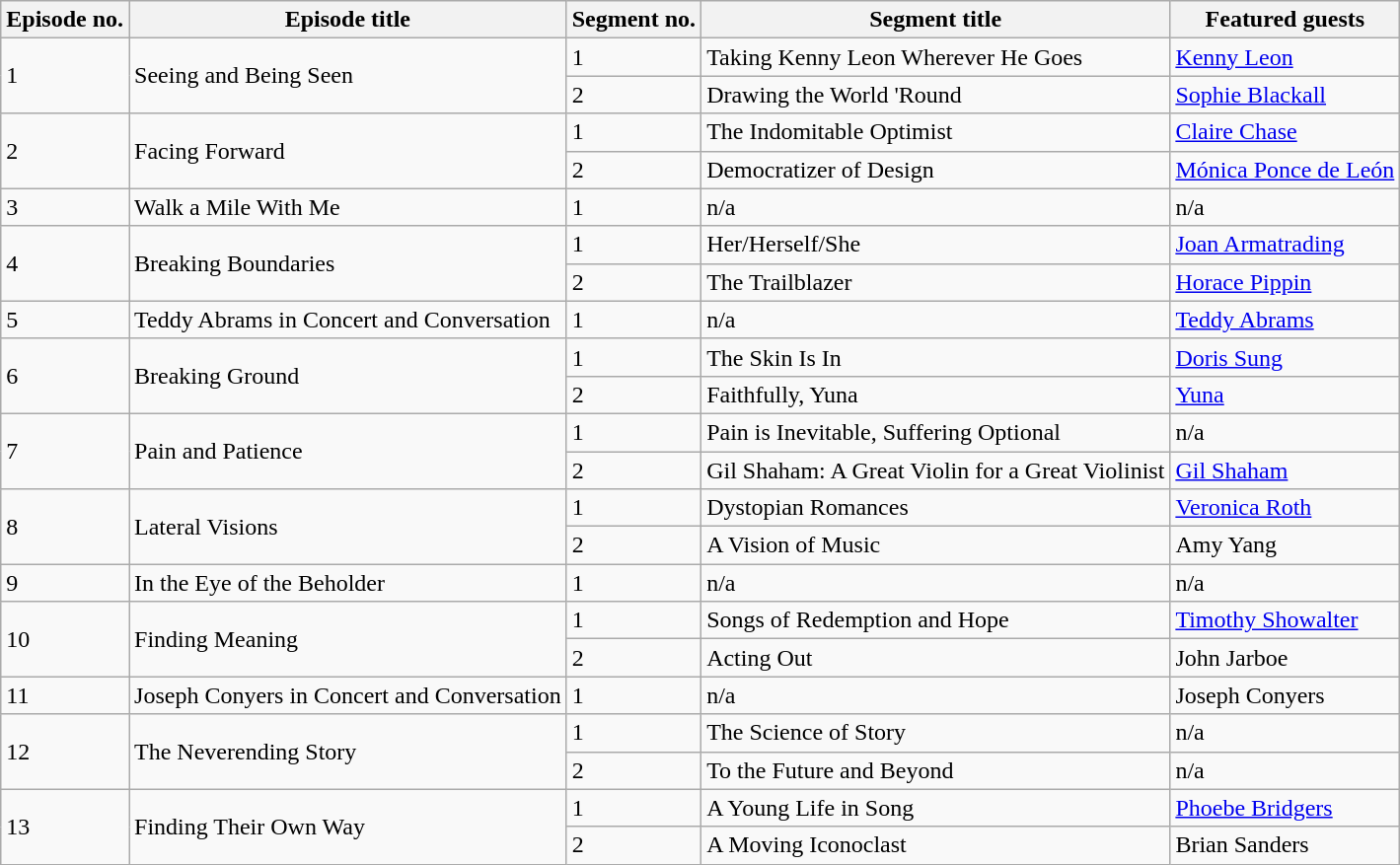<table class="wikitable sortable">
<tr>
<th>Episode no.</th>
<th>Episode title</th>
<th>Segment no.</th>
<th>Segment title</th>
<th>Featured guests</th>
</tr>
<tr>
<td rowspan="2">1</td>
<td rowspan="2">Seeing and Being Seen</td>
<td>1</td>
<td>Taking Kenny Leon Wherever He Goes</td>
<td><a href='#'>Kenny Leon</a></td>
</tr>
<tr>
<td>2</td>
<td>Drawing the World 'Round</td>
<td><a href='#'>Sophie Blackall</a></td>
</tr>
<tr>
<td rowspan="2">2</td>
<td rowspan="2">Facing Forward</td>
<td>1</td>
<td>The Indomitable Optimist</td>
<td><a href='#'>Claire Chase</a></td>
</tr>
<tr>
<td>2</td>
<td>Democratizer of Design</td>
<td><a href='#'>Mónica Ponce de León</a></td>
</tr>
<tr>
<td>3</td>
<td>Walk a Mile With Me</td>
<td>1</td>
<td>n/a</td>
<td>n/a</td>
</tr>
<tr>
<td rowspan="2">4</td>
<td rowspan="2">Breaking Boundaries</td>
<td>1</td>
<td>Her/Herself/She</td>
<td><a href='#'>Joan Armatrading</a></td>
</tr>
<tr>
<td>2</td>
<td>The Trailblazer</td>
<td><a href='#'>Horace Pippin</a></td>
</tr>
<tr>
<td>5</td>
<td>Teddy Abrams in Concert and Conversation</td>
<td>1</td>
<td>n/a</td>
<td><a href='#'>Teddy Abrams</a></td>
</tr>
<tr>
<td rowspan="2">6</td>
<td rowspan="2">Breaking Ground</td>
<td>1</td>
<td>The Skin Is In</td>
<td><a href='#'>Doris Sung</a></td>
</tr>
<tr>
<td>2</td>
<td>Faithfully, Yuna</td>
<td><a href='#'>Yuna</a></td>
</tr>
<tr>
<td rowspan="2">7</td>
<td rowspan="2">Pain and Patience</td>
<td>1</td>
<td>Pain is Inevitable, Suffering Optional</td>
<td>n/a</td>
</tr>
<tr>
<td>2</td>
<td>Gil Shaham: A Great Violin for a Great Violinist</td>
<td><a href='#'>Gil Shaham</a></td>
</tr>
<tr>
<td rowspan="2">8</td>
<td rowspan="2">Lateral Visions</td>
<td>1</td>
<td>Dystopian Romances</td>
<td><a href='#'>Veronica Roth</a></td>
</tr>
<tr>
<td>2</td>
<td>A Vision of Music</td>
<td>Amy Yang</td>
</tr>
<tr>
<td>9</td>
<td>In the Eye of the Beholder</td>
<td>1</td>
<td>n/a</td>
<td>n/a</td>
</tr>
<tr>
<td rowspan="2">10</td>
<td rowspan="2">Finding Meaning</td>
<td>1</td>
<td>Songs of Redemption and Hope</td>
<td><a href='#'>Timothy Showalter</a></td>
</tr>
<tr>
<td>2</td>
<td>Acting Out</td>
<td>John Jarboe</td>
</tr>
<tr>
<td>11</td>
<td>Joseph Conyers in Concert and Conversation</td>
<td>1</td>
<td>n/a</td>
<td>Joseph Conyers</td>
</tr>
<tr>
<td rowspan="2">12</td>
<td rowspan="2">The Neverending Story</td>
<td>1</td>
<td>The Science of Story</td>
<td>n/a</td>
</tr>
<tr>
<td>2</td>
<td>To the Future and Beyond</td>
<td>n/a</td>
</tr>
<tr>
<td rowspan="2">13</td>
<td rowspan="2">Finding Their Own Way</td>
<td>1</td>
<td>A Young Life in Song</td>
<td><a href='#'>Phoebe Bridgers</a></td>
</tr>
<tr>
<td>2</td>
<td>A Moving Iconoclast</td>
<td>Brian Sanders</td>
</tr>
</table>
